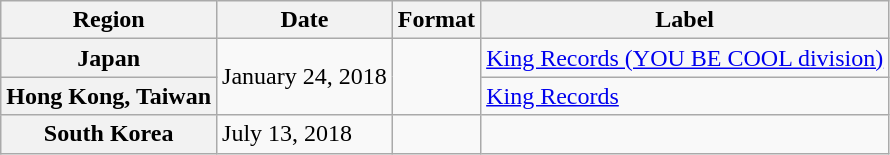<table class="wikitable plainrowheaders">
<tr>
<th>Region</th>
<th>Date</th>
<th>Format</th>
<th>Label</th>
</tr>
<tr>
<th scope="row">Japan</th>
<td rowspan="2">January 24, 2018</td>
<td rowspan="2"></td>
<td><a href='#'>King Records (YOU BE COOL division)</a></td>
</tr>
<tr>
<th scope="row">Hong Kong, Taiwan</th>
<td><a href='#'>King Records</a></td>
</tr>
<tr>
<th scope="row">South Korea</th>
<td>July 13, 2018</td>
<td></td>
<td></td>
</tr>
</table>
